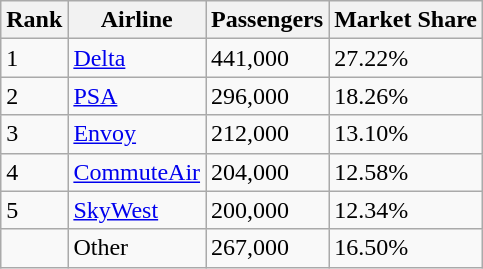<table class="wikitable">
<tr>
<th>Rank</th>
<th>Airline</th>
<th>Passengers</th>
<th>Market Share</th>
</tr>
<tr>
<td>1</td>
<td><a href='#'>Delta</a></td>
<td>441,000</td>
<td>27.22%</td>
</tr>
<tr>
<td>2</td>
<td><a href='#'>PSA</a></td>
<td>296,000</td>
<td>18.26%</td>
</tr>
<tr>
<td>3</td>
<td><a href='#'>Envoy</a></td>
<td>212,000</td>
<td>13.10%</td>
</tr>
<tr>
<td>4</td>
<td><a href='#'>CommuteAir</a></td>
<td>204,000</td>
<td>12.58%</td>
</tr>
<tr>
<td>5</td>
<td><a href='#'>SkyWest</a></td>
<td>200,000</td>
<td>12.34%</td>
</tr>
<tr>
<td></td>
<td>Other</td>
<td>267,000</td>
<td>16.50%</td>
</tr>
</table>
